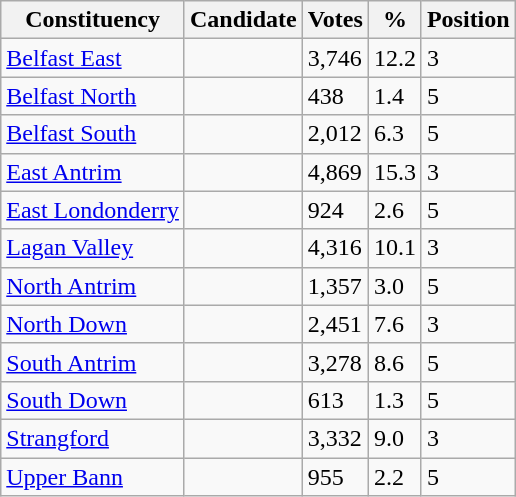<table class="wikitable sortable">
<tr>
<th>Constituency</th>
<th>Candidate</th>
<th>Votes</th>
<th>%</th>
<th>Position</th>
</tr>
<tr>
<td><a href='#'>Belfast East</a></td>
<td></td>
<td>3,746</td>
<td>12.2</td>
<td>3</td>
</tr>
<tr>
<td><a href='#'>Belfast North</a></td>
<td></td>
<td>438</td>
<td>1.4</td>
<td>5</td>
</tr>
<tr>
<td><a href='#'>Belfast South</a></td>
<td></td>
<td>2,012</td>
<td>6.3</td>
<td>5</td>
</tr>
<tr>
<td><a href='#'>East Antrim</a></td>
<td></td>
<td>4,869</td>
<td>15.3</td>
<td>3</td>
</tr>
<tr>
<td><a href='#'>East Londonderry</a></td>
<td></td>
<td>924</td>
<td>2.6</td>
<td>5</td>
</tr>
<tr>
<td><a href='#'>Lagan Valley</a></td>
<td></td>
<td>4,316</td>
<td>10.1</td>
<td>3</td>
</tr>
<tr>
<td><a href='#'>North Antrim</a></td>
<td></td>
<td>1,357</td>
<td>3.0</td>
<td>5</td>
</tr>
<tr>
<td><a href='#'>North Down</a></td>
<td></td>
<td>2,451</td>
<td>7.6</td>
<td>3</td>
</tr>
<tr>
<td><a href='#'>South Antrim</a></td>
<td></td>
<td>3,278</td>
<td>8.6</td>
<td>5</td>
</tr>
<tr>
<td><a href='#'>South Down</a></td>
<td></td>
<td>613</td>
<td>1.3</td>
<td>5</td>
</tr>
<tr>
<td><a href='#'>Strangford</a></td>
<td></td>
<td>3,332</td>
<td>9.0</td>
<td>3</td>
</tr>
<tr>
<td><a href='#'>Upper Bann</a></td>
<td></td>
<td>955</td>
<td>2.2</td>
<td>5</td>
</tr>
</table>
